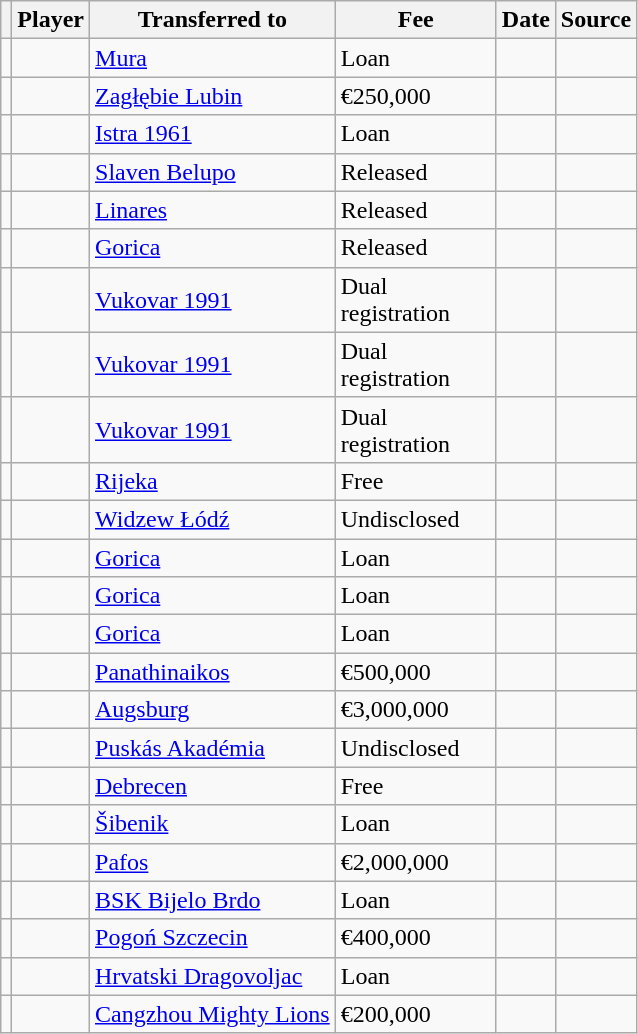<table class="wikitable plainrowheaders sortable">
<tr>
<th></th>
<th scope=col>Player</th>
<th>Transferred to</th>
<th !scope=col; style="width: 100px;">Fee</th>
<th scope=col>Date</th>
<th scope=col>Source</th>
</tr>
<tr>
<td align=center></td>
<td></td>
<td> <a href='#'>Mura</a></td>
<td>Loan</td>
<td></td>
<td align=center></td>
</tr>
<tr>
<td align=center></td>
<td></td>
<td> <a href='#'>Zagłębie Lubin</a></td>
<td>€250,000</td>
<td></td>
<td align=center></td>
</tr>
<tr>
<td align=center></td>
<td></td>
<td> <a href='#'>Istra 1961</a></td>
<td>Loan</td>
<td></td>
<td align=center></td>
</tr>
<tr>
<td align=center></td>
<td></td>
<td> <a href='#'>Slaven Belupo</a></td>
<td>Released</td>
<td></td>
<td align=center></td>
</tr>
<tr>
<td align=center></td>
<td></td>
<td> <a href='#'>Linares</a></td>
<td>Released</td>
<td></td>
<td align=center></td>
</tr>
<tr>
<td align=center></td>
<td></td>
<td> <a href='#'>Gorica</a></td>
<td>Released</td>
<td></td>
<td align=center></td>
</tr>
<tr>
<td align=center></td>
<td></td>
<td> <a href='#'>Vukovar 1991</a></td>
<td>Dual registration</td>
<td></td>
<td align=center></td>
</tr>
<tr>
<td align=center></td>
<td></td>
<td> <a href='#'>Vukovar 1991</a></td>
<td>Dual registration</td>
<td></td>
<td align=center></td>
</tr>
<tr>
<td align=center></td>
<td></td>
<td> <a href='#'>Vukovar 1991</a></td>
<td>Dual registration</td>
<td></td>
<td align=center></td>
</tr>
<tr>
<td align=center></td>
<td></td>
<td> <a href='#'>Rijeka</a></td>
<td>Free</td>
<td></td>
<td align=center></td>
</tr>
<tr>
<td align=center></td>
<td></td>
<td> <a href='#'>Widzew Łódź</a></td>
<td>Undisclosed</td>
<td></td>
<td align=center></td>
</tr>
<tr>
<td align=center></td>
<td></td>
<td> <a href='#'>Gorica</a></td>
<td>Loan</td>
<td></td>
<td align=center></td>
</tr>
<tr>
<td align=center></td>
<td></td>
<td> <a href='#'>Gorica</a></td>
<td>Loan</td>
<td></td>
<td align=center></td>
</tr>
<tr>
<td align=center></td>
<td></td>
<td> <a href='#'>Gorica</a></td>
<td>Loan</td>
<td></td>
<td align=center></td>
</tr>
<tr>
<td align=center></td>
<td></td>
<td> <a href='#'>Panathinaikos</a></td>
<td>€500,000</td>
<td></td>
<td align=center></td>
</tr>
<tr>
<td align=center></td>
<td></td>
<td> <a href='#'>Augsburg</a></td>
<td>€3,000,000</td>
<td></td>
<td align=center></td>
</tr>
<tr>
<td align=center></td>
<td></td>
<td> <a href='#'>Puskás Akadémia</a></td>
<td>Undisclosed</td>
<td></td>
<td align=center></td>
</tr>
<tr>
<td align=center></td>
<td></td>
<td> <a href='#'>Debrecen</a></td>
<td>Free</td>
<td></td>
<td align=center></td>
</tr>
<tr>
<td align=center></td>
<td></td>
<td> <a href='#'>Šibenik</a></td>
<td>Loan</td>
<td></td>
<td align=center></td>
</tr>
<tr>
<td align=center></td>
<td></td>
<td> <a href='#'>Pafos</a></td>
<td>€2,000,000</td>
<td></td>
<td align=center></td>
</tr>
<tr>
<td align=center></td>
<td></td>
<td> <a href='#'>BSK Bijelo Brdo</a></td>
<td>Loan</td>
<td></td>
<td align=center></td>
</tr>
<tr>
<td align=center></td>
<td></td>
<td> <a href='#'>Pogoń Szczecin</a></td>
<td>€400,000</td>
<td></td>
<td align=center></td>
</tr>
<tr>
<td align=center></td>
<td></td>
<td> <a href='#'>Hrvatski Dragovoljac</a></td>
<td>Loan</td>
<td></td>
<td align=center></td>
</tr>
<tr>
<td align=center></td>
<td></td>
<td> <a href='#'>Cangzhou Mighty Lions</a></td>
<td>€200,000</td>
<td></td>
<td align=center></td>
</tr>
</table>
